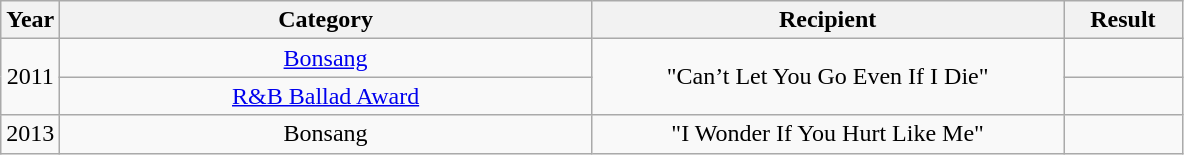<table class="wikitable" style="text-align:center">
<tr>
<th width="5%">Year</th>
<th width="45%">Category</th>
<th width="40%">Recipient</th>
<th width="10%">Result</th>
</tr>
<tr>
<td rowspan="2">2011</td>
<td><a href='#'>Bonsang</a></td>
<td rowspan="2">"Can’t Let You Go Even If I Die"</td>
<td></td>
</tr>
<tr>
<td><a href='#'>R&B Ballad Award</a></td>
<td></td>
</tr>
<tr>
<td>2013</td>
<td>Bonsang</td>
<td>"I Wonder If You Hurt Like Me"</td>
<td></td>
</tr>
</table>
